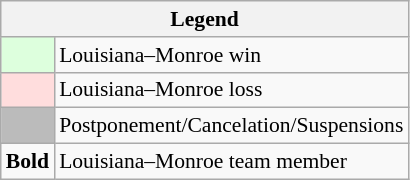<table class="wikitable" style="font-size:90%">
<tr>
<th colspan="2">Legend</th>
</tr>
<tr>
<td bgcolor="#ddffdd"> </td>
<td>Louisiana–Monroe win</td>
</tr>
<tr>
<td bgcolor="#ffdddd"> </td>
<td>Louisiana–Monroe loss</td>
</tr>
<tr>
<td bgcolor="#bbbbbb"> </td>
<td>Postponement/Cancelation/Suspensions</td>
</tr>
<tr>
<td><strong>Bold</strong></td>
<td>Louisiana–Monroe team member</td>
</tr>
</table>
